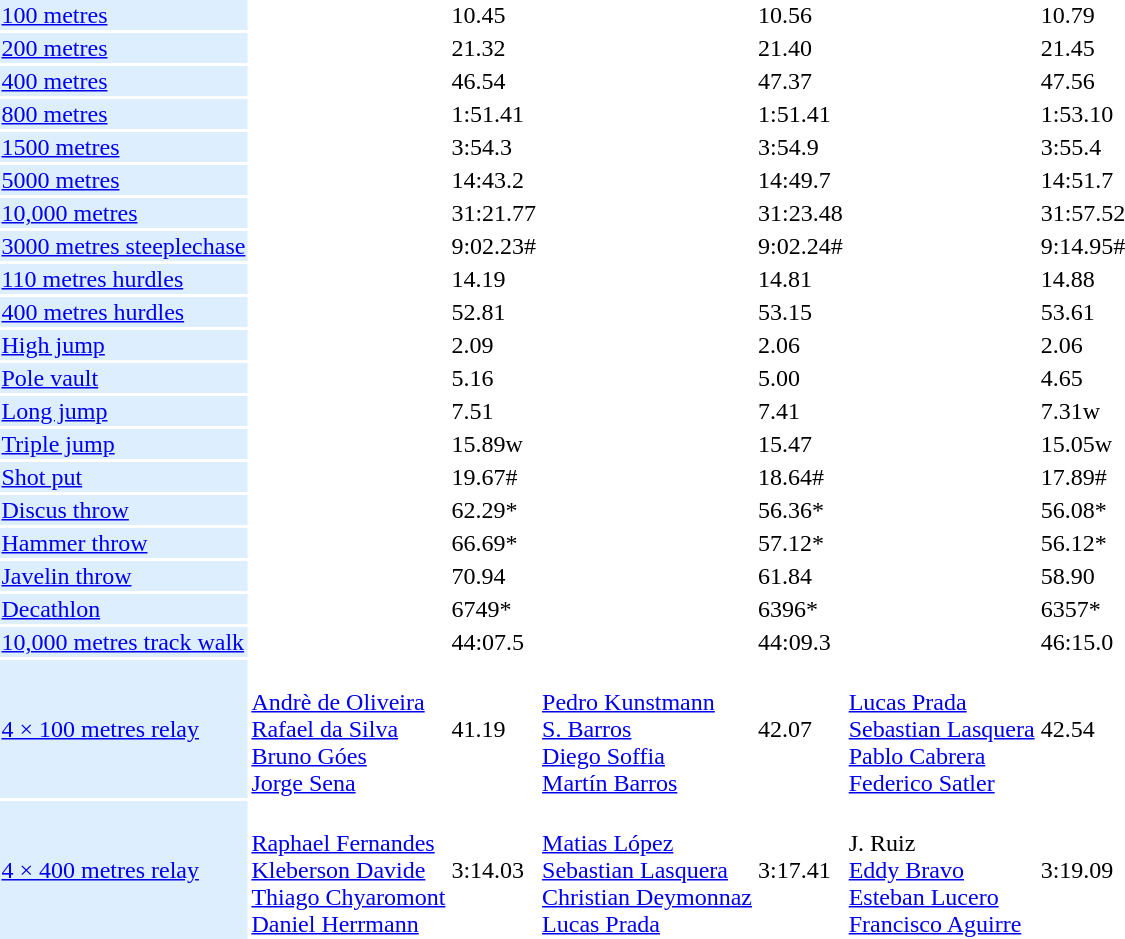<table>
<tr>
<td bgcolor = DDEEFF><a href='#'>100 metres</a></td>
<td></td>
<td>10.45</td>
<td></td>
<td>10.56</td>
<td></td>
<td>10.79</td>
</tr>
<tr>
<td bgcolor = DDEEFF><a href='#'>200 metres</a></td>
<td></td>
<td>21.32</td>
<td></td>
<td>21.40</td>
<td></td>
<td>21.45</td>
</tr>
<tr>
<td bgcolor = DDEEFF><a href='#'>400 metres</a></td>
<td></td>
<td>46.54</td>
<td></td>
<td>47.37</td>
<td></td>
<td>47.56</td>
</tr>
<tr>
<td bgcolor = DDEEFF><a href='#'>800 metres</a></td>
<td></td>
<td>1:51.41</td>
<td></td>
<td>1:51.41</td>
<td></td>
<td>1:53.10</td>
</tr>
<tr>
<td bgcolor = DDEEFF><a href='#'>1500 metres</a></td>
<td></td>
<td>3:54.3</td>
<td></td>
<td>3:54.9</td>
<td></td>
<td>3:55.4</td>
</tr>
<tr>
<td bgcolor = DDEEFF><a href='#'>5000 metres</a></td>
<td></td>
<td>14:43.2</td>
<td></td>
<td>14:49.7</td>
<td></td>
<td>14:51.7</td>
</tr>
<tr>
<td bgcolor = DDEEFF><a href='#'>10,000 metres</a></td>
<td></td>
<td>31:21.77</td>
<td></td>
<td>31:23.48</td>
<td></td>
<td>31:57.52</td>
</tr>
<tr>
<td bgcolor = DDEEFF><a href='#'>3000 metres steeplechase</a></td>
<td></td>
<td>9:02.23#</td>
<td></td>
<td>9:02.24#</td>
<td></td>
<td>9:14.95#</td>
</tr>
<tr>
<td bgcolor = DDEEFF><a href='#'>110 metres hurdles</a></td>
<td></td>
<td>14.19</td>
<td></td>
<td>14.81</td>
<td></td>
<td>14.88</td>
</tr>
<tr>
<td bgcolor = DDEEFF><a href='#'>400 metres hurdles</a></td>
<td></td>
<td>52.81</td>
<td></td>
<td>53.15</td>
<td></td>
<td>53.61</td>
</tr>
<tr>
<td bgcolor = DDEEFF><a href='#'>High jump</a></td>
<td></td>
<td>2.09</td>
<td></td>
<td>2.06</td>
<td></td>
<td>2.06</td>
</tr>
<tr>
<td bgcolor = DDEEFF><a href='#'>Pole vault</a></td>
<td></td>
<td>5.16</td>
<td></td>
<td>5.00</td>
<td></td>
<td>4.65</td>
</tr>
<tr>
<td bgcolor = DDEEFF><a href='#'>Long jump</a></td>
<td></td>
<td>7.51</td>
<td></td>
<td>7.41</td>
<td></td>
<td>7.31w</td>
</tr>
<tr>
<td bgcolor = DDEEFF><a href='#'>Triple jump</a></td>
<td></td>
<td>15.89w</td>
<td></td>
<td>15.47</td>
<td></td>
<td>15.05w</td>
</tr>
<tr>
<td bgcolor = DDEEFF><a href='#'>Shot put</a></td>
<td></td>
<td>19.67#</td>
<td></td>
<td>18.64#</td>
<td></td>
<td>17.89#</td>
</tr>
<tr>
<td bgcolor = DDEEFF><a href='#'>Discus throw</a></td>
<td></td>
<td>62.29*</td>
<td></td>
<td>56.36*</td>
<td></td>
<td>56.08*</td>
</tr>
<tr>
<td bgcolor = DDEEFF><a href='#'>Hammer throw</a></td>
<td></td>
<td>66.69*</td>
<td></td>
<td>57.12*</td>
<td></td>
<td>56.12*</td>
</tr>
<tr>
<td bgcolor = DDEEFF><a href='#'>Javelin throw</a></td>
<td></td>
<td>70.94</td>
<td></td>
<td>61.84</td>
<td></td>
<td>58.90</td>
</tr>
<tr>
<td bgcolor = DDEEFF><a href='#'>Decathlon</a></td>
<td></td>
<td>6749*</td>
<td></td>
<td>6396*</td>
<td></td>
<td>6357*</td>
</tr>
<tr>
<td bgcolor = DDEEFF><a href='#'>10,000 metres track walk</a></td>
<td></td>
<td>44:07.5</td>
<td></td>
<td>44:09.3</td>
<td></td>
<td>46:15.0</td>
</tr>
<tr>
<td bgcolor = DDEEFF><a href='#'>4 × 100 metres relay</a></td>
<td><br><a href='#'>Andrè de Oliveira</a><br><a href='#'>Rafael da Silva</a><br><a href='#'>Bruno Góes</a><br><a href='#'>Jorge Sena</a></td>
<td>41.19</td>
<td><br><a href='#'>Pedro Kunstmann</a><br><a href='#'>S. Barros</a><br><a href='#'>Diego Soffia</a><br><a href='#'>Martín Barros</a></td>
<td>42.07</td>
<td><br><a href='#'>Lucas Prada</a><br><a href='#'>Sebastian Lasquera</a><br><a href='#'>Pablo Cabrera</a><br><a href='#'>Federico Satler</a></td>
<td>42.54</td>
</tr>
<tr>
<td bgcolor = DDEEFF><a href='#'>4 × 400 metres relay</a></td>
<td><br><a href='#'>Raphael Fernandes</a><br><a href='#'>Kleberson Davide</a><br><a href='#'>Thiago Chyaromont</a><br><a href='#'>Daniel Herrmann</a></td>
<td>3:14.03</td>
<td><br><a href='#'>Matias López</a><br><a href='#'>Sebastian Lasquera</a><br><a href='#'>Christian Deymonnaz</a><br><a href='#'>Lucas Prada</a></td>
<td>3:17.41</td>
<td><br>J. Ruiz<br><a href='#'>Eddy Bravo</a><br><a href='#'>Esteban Lucero</a><br><a href='#'>Francisco Aguirre</a></td>
<td>3:19.09</td>
</tr>
</table>
